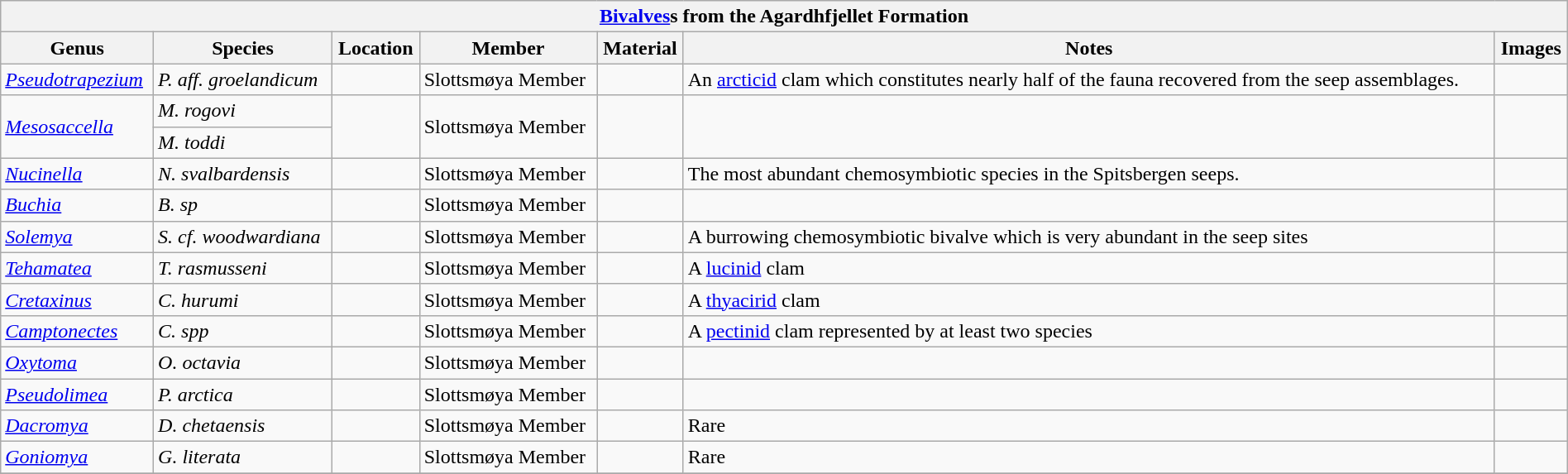<table class="wikitable"  style="margin:auto; width:100%;">
<tr>
<th colspan="7" align="center"><strong><a href='#'>Bivalves</a>s from the Agardhfjellet Formation</strong></th>
</tr>
<tr>
<th>Genus</th>
<th>Species</th>
<th>Location</th>
<th>Member</th>
<th>Material</th>
<th>Notes</th>
<th>Images</th>
</tr>
<tr>
<td><em><a href='#'>Pseudotrapezium</a></em></td>
<td><em>P. aff. groelandicum</em></td>
<td></td>
<td>Slottsmøya Member</td>
<td></td>
<td>An <a href='#'>arcticid</a> clam which constitutes nearly half of the fauna recovered from the seep assemblages.</td>
<td></td>
</tr>
<tr>
<td rowspan=2><em><a href='#'>Mesosaccella</a></em></td>
<td><em>M. rogovi</em></td>
<td rowspan=2></td>
<td rowspan=2>Slottsmøya Member</td>
<td rowspan=2></td>
<td rowspan=2></td>
<td rowspan=2></td>
</tr>
<tr>
<td><em>M. toddi</em></td>
</tr>
<tr>
<td><em><a href='#'>Nucinella</a></em></td>
<td><em>N. svalbardensis</em></td>
<td></td>
<td>Slottsmøya Member</td>
<td></td>
<td>The most abundant chemosymbiotic species in the Spitsbergen seeps.</td>
<td></td>
</tr>
<tr>
<td><em><a href='#'>Buchia</a></em></td>
<td><em>B. sp</em></td>
<td></td>
<td>Slottsmøya Member</td>
<td></td>
<td></td>
<td></td>
</tr>
<tr>
<td><em><a href='#'>Solemya</a></em></td>
<td><em>S. cf. woodwardiana</em></td>
<td></td>
<td>Slottsmøya Member</td>
<td></td>
<td>A burrowing chemosymbiotic bivalve which is very abundant in the seep sites</td>
<td></td>
</tr>
<tr>
<td><em><a href='#'>Tehamatea</a></em></td>
<td><em>T. rasmusseni</em></td>
<td></td>
<td>Slottsmøya Member</td>
<td></td>
<td>A <a href='#'>lucinid</a> clam</td>
<td></td>
</tr>
<tr>
<td><em><a href='#'>Cretaxinus</a></em></td>
<td><em>C. hurumi</em></td>
<td></td>
<td>Slottsmøya Member</td>
<td></td>
<td>A <a href='#'>thyacirid</a> clam</td>
<td></td>
</tr>
<tr>
<td><em><a href='#'>Camptonectes</a></em></td>
<td><em>C. spp</em></td>
<td></td>
<td>Slottsmøya Member</td>
<td></td>
<td>A <a href='#'>pectinid</a> clam represented by at least two species</td>
<td></td>
</tr>
<tr>
<td><em><a href='#'>Oxytoma</a></em></td>
<td><em>O. octavia</em></td>
<td></td>
<td>Slottsmøya Member</td>
<td></td>
<td></td>
<td></td>
</tr>
<tr>
<td><em><a href='#'>Pseudolimea</a></em></td>
<td><em>P. arctica</em></td>
<td></td>
<td>Slottsmøya Member</td>
<td></td>
<td></td>
<td></td>
</tr>
<tr>
<td><em><a href='#'>Dacromya</a></em></td>
<td><em>D. chetaensis</em></td>
<td></td>
<td>Slottsmøya Member</td>
<td></td>
<td>Rare</td>
<td></td>
</tr>
<tr>
<td><em><a href='#'>Goniomya</a></em></td>
<td><em>G. literata</em></td>
<td></td>
<td>Slottsmøya Member</td>
<td></td>
<td>Rare</td>
<td></td>
</tr>
<tr>
</tr>
</table>
